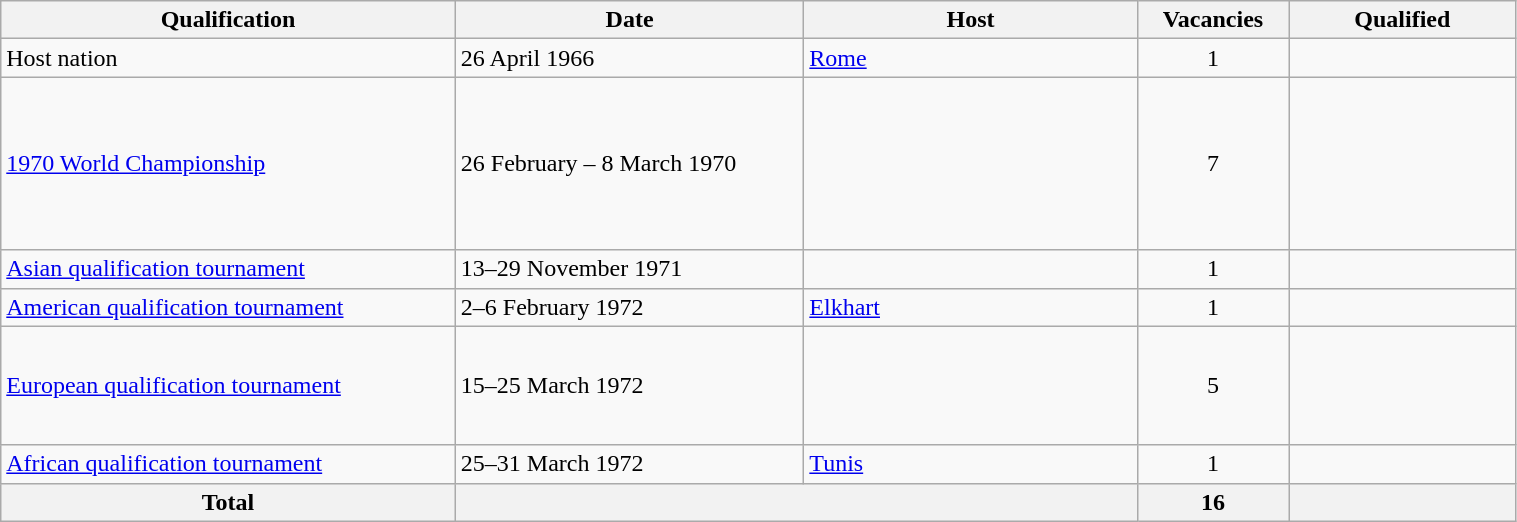<table class="wikitable" width=80%>
<tr>
<th width=30%>Qualification</th>
<th width=23%>Date</th>
<th width=22%>Host</th>
<th width=10%>Vacancies</th>
<th width=15%>Qualified</th>
</tr>
<tr>
<td>Host nation</td>
<td>26 April 1966</td>
<td> <a href='#'>Rome</a></td>
<td align=center>1</td>
<td></td>
</tr>
<tr>
<td><a href='#'>1970 World Championship</a></td>
<td>26 February – 8 March 1970</td>
<td></td>
<td align=center>7</td>
<td><br><br><br><br><br><br></td>
</tr>
<tr>
<td><a href='#'>Asian qualification tournament</a></td>
<td>13–29 November 1971</td>
<td></td>
<td align=center>1</td>
<td></td>
</tr>
<tr>
<td><a href='#'>American qualification tournament</a></td>
<td>2–6 February 1972</td>
<td> <a href='#'>Elkhart</a></td>
<td align=center>1</td>
<td></td>
</tr>
<tr>
<td><a href='#'>European qualification tournament</a></td>
<td>15–25 March 1972</td>
<td></td>
<td align=center>5</td>
<td><br><br><br><br></td>
</tr>
<tr>
<td><a href='#'>African qualification tournament</a></td>
<td>25–31 March 1972</td>
<td> <a href='#'>Tunis</a></td>
<td align=center>1</td>
<td></td>
</tr>
<tr>
<th>Total</th>
<th colspan=2></th>
<th>16</th>
<th></th>
</tr>
</table>
